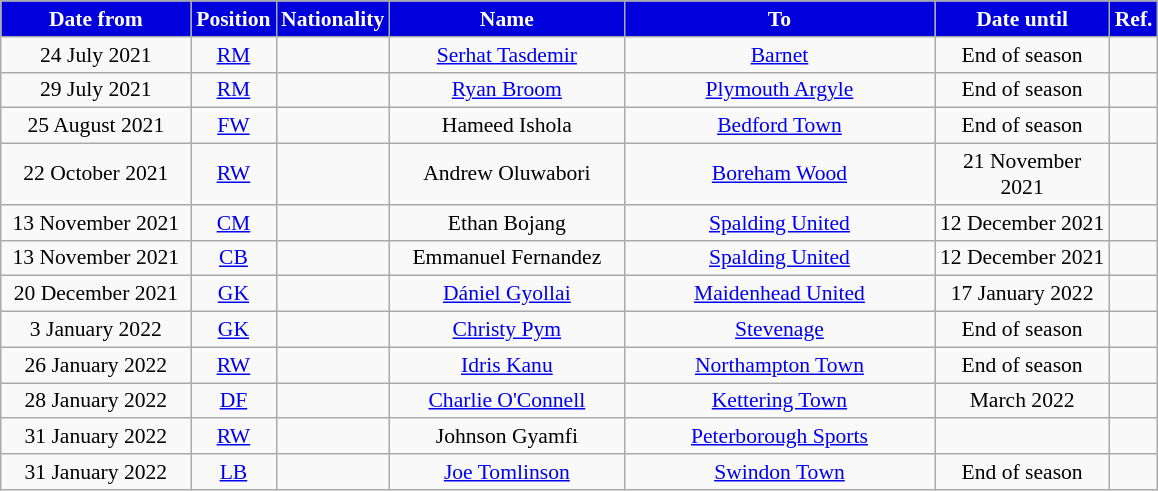<table class="wikitable"  style="text-align:center; font-size:90%; ">
<tr>
<th style="color:#ffffff; background:#0000dd; width:120px;">Date from</th>
<th style="color:#ffffff; background:#0000dd; width:50px;">Position</th>
<th style="color:#ffffff; background:#0000dd; width:50px;">Nationality</th>
<th style="color:#ffffff; background:#0000dd; width:150px;">Name</th>
<th style="color:#ffffff; background:#0000dd; width:200px;">To</th>
<th style="color:#ffffff; background:#0000dd; width:110px;">Date until</th>
<th style="color:#ffffff; background:#0000dd; width:25px;">Ref.</th>
</tr>
<tr>
<td>24 July 2021</td>
<td><a href='#'>RM</a></td>
<td></td>
<td><a href='#'>Serhat Tasdemir</a></td>
<td> <a href='#'>Barnet</a></td>
<td>End of season</td>
<td></td>
</tr>
<tr>
<td>29 July 2021</td>
<td><a href='#'>RM</a></td>
<td></td>
<td><a href='#'>Ryan Broom</a></td>
<td> <a href='#'>Plymouth Argyle</a></td>
<td>End of season</td>
<td></td>
</tr>
<tr>
<td>25 August 2021</td>
<td><a href='#'>FW</a></td>
<td></td>
<td>Hameed Ishola</td>
<td> <a href='#'>Bedford Town</a></td>
<td>End of season</td>
<td></td>
</tr>
<tr>
<td>22 October 2021</td>
<td><a href='#'>RW</a></td>
<td></td>
<td>Andrew Oluwabori</td>
<td> <a href='#'>Boreham Wood</a></td>
<td>21 November 2021</td>
<td></td>
</tr>
<tr>
<td>13 November 2021</td>
<td><a href='#'>CM</a></td>
<td></td>
<td>Ethan Bojang</td>
<td> <a href='#'>Spalding United</a></td>
<td>12 December 2021</td>
<td></td>
</tr>
<tr>
<td>13 November 2021</td>
<td><a href='#'>CB</a></td>
<td></td>
<td>Emmanuel Fernandez</td>
<td> <a href='#'>Spalding United</a></td>
<td>12 December 2021</td>
<td></td>
</tr>
<tr>
<td>20 December 2021</td>
<td><a href='#'>GK</a></td>
<td></td>
<td><a href='#'>Dániel Gyollai</a></td>
<td> <a href='#'>Maidenhead United</a></td>
<td>17 January 2022</td>
<td></td>
</tr>
<tr>
<td>3 January 2022</td>
<td><a href='#'>GK</a></td>
<td></td>
<td><a href='#'>Christy Pym</a></td>
<td> <a href='#'>Stevenage</a></td>
<td>End of season</td>
<td></td>
</tr>
<tr>
<td>26 January 2022</td>
<td><a href='#'>RW</a></td>
<td></td>
<td><a href='#'>Idris Kanu</a></td>
<td> <a href='#'>Northampton Town</a></td>
<td>End of season</td>
<td></td>
</tr>
<tr>
<td>28 January 2022</td>
<td><a href='#'>DF</a></td>
<td></td>
<td><a href='#'>Charlie O'Connell</a></td>
<td> <a href='#'>Kettering Town</a></td>
<td>March 2022</td>
<td></td>
</tr>
<tr>
<td>31 January 2022</td>
<td><a href='#'>RW</a></td>
<td></td>
<td>Johnson Gyamfi</td>
<td> <a href='#'>Peterborough Sports</a></td>
<td></td>
<td></td>
</tr>
<tr>
<td>31 January 2022</td>
<td><a href='#'>LB</a></td>
<td></td>
<td><a href='#'>Joe Tomlinson</a></td>
<td> <a href='#'>Swindon Town</a></td>
<td>End of season</td>
<td></td>
</tr>
</table>
